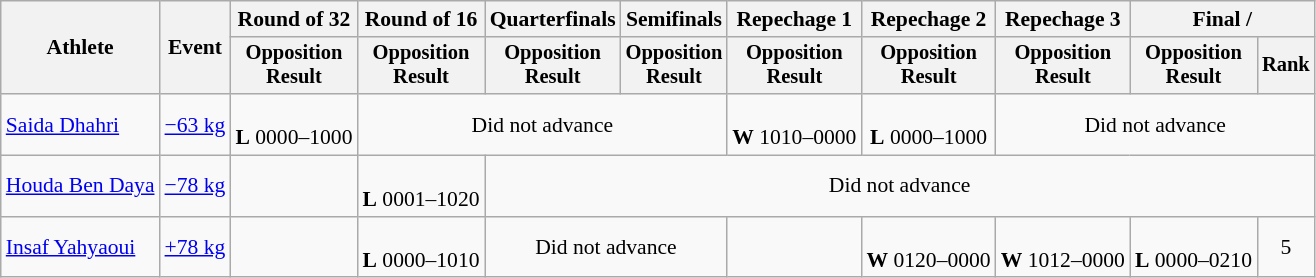<table class="wikitable" style="font-size:90%">
<tr>
<th rowspan="2">Athlete</th>
<th rowspan="2">Event</th>
<th>Round of 32</th>
<th>Round of 16</th>
<th>Quarterfinals</th>
<th>Semifinals</th>
<th>Repechage 1</th>
<th>Repechage 2</th>
<th>Repechage 3</th>
<th colspan=2>Final / </th>
</tr>
<tr style="font-size:95%">
<th>Opposition<br>Result</th>
<th>Opposition<br>Result</th>
<th>Opposition<br>Result</th>
<th>Opposition<br>Result</th>
<th>Opposition<br>Result</th>
<th>Opposition<br>Result</th>
<th>Opposition<br>Result</th>
<th>Opposition<br>Result</th>
<th>Rank</th>
</tr>
<tr align=center>
<td align=left><a href='#'>Saida Dhahri</a></td>
<td align=left><a href='#'>−63 kg</a></td>
<td><br><strong>L</strong> 0000–1000</td>
<td colspan=3>Did not advance</td>
<td><br><strong>W</strong> 1010–0000</td>
<td><br><strong>L</strong> 0000–1000</td>
<td colspan=3>Did not advance</td>
</tr>
<tr align=center>
<td align=left><a href='#'>Houda Ben Daya</a></td>
<td align=left><a href='#'>−78 kg</a></td>
<td></td>
<td><br><strong>L</strong> 0001–1020</td>
<td colspan=7>Did not advance</td>
</tr>
<tr align=center>
<td align=left><a href='#'>Insaf Yahyaoui</a></td>
<td align=center><a href='#'>+78 kg</a></td>
<td></td>
<td><br><strong>L</strong> 0000–1010</td>
<td colspan=2>Did not advance</td>
<td></td>
<td><br><strong>W</strong> 0120–0000</td>
<td><br><strong>W</strong> 1012–0000</td>
<td><br><strong>L</strong> 0000–0210</td>
<td>5</td>
</tr>
</table>
